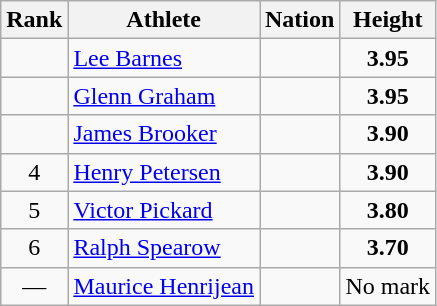<table class="wikitable sortable" style="text-align:center">
<tr>
<th>Rank</th>
<th>Athlete</th>
<th>Nation</th>
<th>Height</th>
</tr>
<tr>
<td></td>
<td align=left><a href='#'>Lee Barnes</a></td>
<td align=left></td>
<td><strong>3.95</strong></td>
</tr>
<tr>
<td></td>
<td align=left><a href='#'>Glenn Graham</a></td>
<td align=left></td>
<td><strong>3.95</strong></td>
</tr>
<tr>
<td></td>
<td align=left><a href='#'>James Brooker</a></td>
<td align=left></td>
<td><strong>3.90</strong></td>
</tr>
<tr>
<td>4</td>
<td align=left><a href='#'>Henry Petersen</a></td>
<td align=left></td>
<td><strong>3.90</strong></td>
</tr>
<tr>
<td>5</td>
<td align=left><a href='#'>Victor Pickard</a></td>
<td align=left></td>
<td><strong>3.80</strong></td>
</tr>
<tr>
<td>6</td>
<td align=left><a href='#'>Ralph Spearow</a></td>
<td align=left></td>
<td><strong>3.70</strong></td>
</tr>
<tr>
<td data-sort-value=7>—</td>
<td align=left><a href='#'>Maurice Henrijean</a></td>
<td align=left></td>
<td data-sort-value=1.00>No mark</td>
</tr>
</table>
